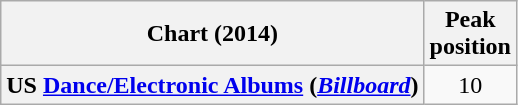<table class="wikitable sortable plainrowheaders" style="text-align:center;">
<tr>
<th>Chart (2014)</th>
<th>Peak<br>position</th>
</tr>
<tr>
<th scope="row">US <a href='#'>Dance/Electronic Albums</a> (<em><a href='#'>Billboard</a></em>)</th>
<td>10</td>
</tr>
</table>
